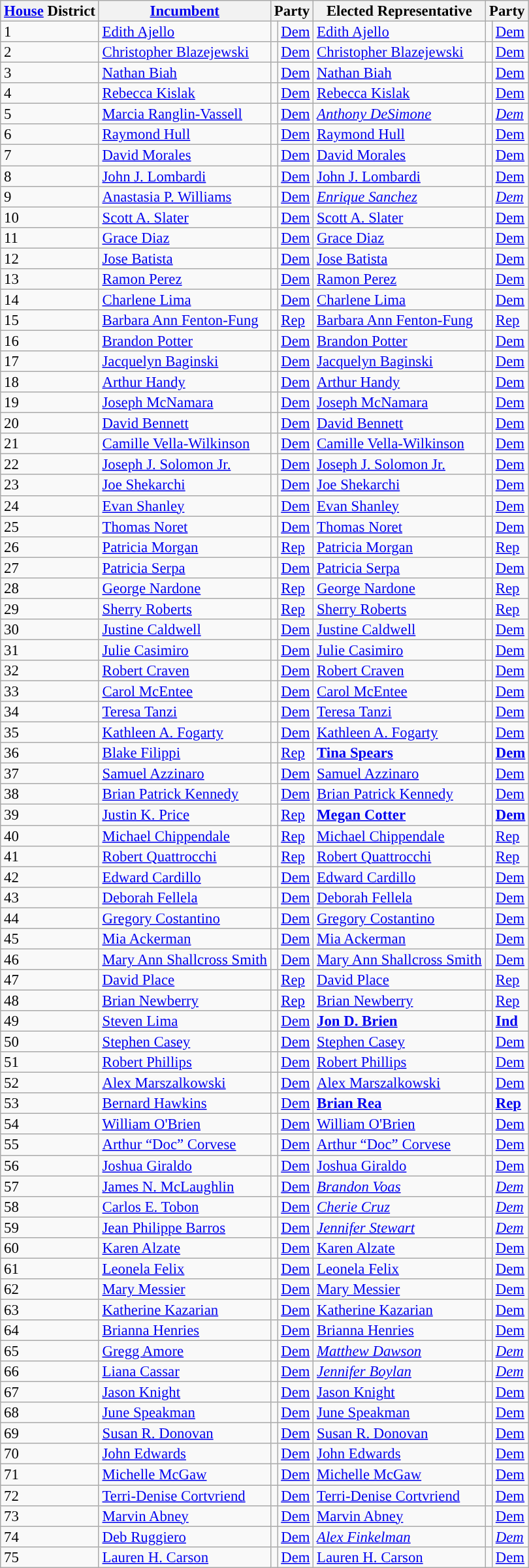<table class="sortable wikitable" style="font-size:95%;line-height:14px;">
<tr>
<th colspan="1" class="sortable"><a href='#'>House</a> District</th>
<th class="unsortable"><a href='#'>Incumbent</a></th>
<th colspan="2">Party</th>
<th class="unsortable">Elected Representative</th>
<th colspan="2">Party</th>
</tr>
<tr>
<td>1</td>
<td><a href='#'>Edith Ajello</a></td>
<td style="background:"></td>
<td><a href='#'>Dem</a></td>
<td><a href='#'>Edith Ajello</a></td>
<td style="background:"></td>
<td><a href='#'>Dem</a></td>
</tr>
<tr>
<td>2</td>
<td><a href='#'>Christopher Blazejewski</a></td>
<td style="background:"></td>
<td><a href='#'>Dem</a></td>
<td><a href='#'>Christopher Blazejewski</a></td>
<td style="background:"></td>
<td><a href='#'>Dem</a></td>
</tr>
<tr>
<td>3</td>
<td><a href='#'>Nathan Biah</a></td>
<td style="background:"></td>
<td><a href='#'>Dem</a></td>
<td><a href='#'>Nathan Biah</a></td>
<td style="background:"></td>
<td><a href='#'>Dem</a></td>
</tr>
<tr>
<td>4</td>
<td><a href='#'>Rebecca Kislak</a></td>
<td style="background:"></td>
<td><a href='#'>Dem</a></td>
<td><a href='#'>Rebecca Kislak</a></td>
<td style="background:"></td>
<td><a href='#'>Dem</a></td>
</tr>
<tr>
<td>5</td>
<td><a href='#'>Marcia Ranglin-Vassell</a></td>
<td style="background:"></td>
<td><a href='#'>Dem</a></td>
<td><em><a href='#'>Anthony DeSimone</a></em></td>
<td style="background:"></td>
<td><em><a href='#'>Dem</a></em></td>
</tr>
<tr>
<td>6</td>
<td><a href='#'>Raymond Hull</a></td>
<td style="background:"></td>
<td><a href='#'>Dem</a></td>
<td><a href='#'>Raymond Hull</a></td>
<td style="background:"></td>
<td><a href='#'>Dem</a></td>
</tr>
<tr>
<td>7</td>
<td><a href='#'>David Morales</a></td>
<td style="background:"></td>
<td><a href='#'>Dem</a></td>
<td><a href='#'>David Morales</a></td>
<td style="background:"></td>
<td><a href='#'>Dem</a></td>
</tr>
<tr>
<td>8</td>
<td><a href='#'>John J. Lombardi</a></td>
<td style="background:"></td>
<td><a href='#'>Dem</a></td>
<td><a href='#'>John J. Lombardi</a></td>
<td style="background:"></td>
<td><a href='#'>Dem</a></td>
</tr>
<tr>
<td>9</td>
<td><a href='#'>Anastasia P. Williams</a></td>
<td style="background:"></td>
<td><a href='#'>Dem</a></td>
<td><em><a href='#'>Enrique Sanchez</a></em></td>
<td style="background:"></td>
<td><em><a href='#'>Dem</a></em></td>
</tr>
<tr>
<td>10</td>
<td><a href='#'>Scott A. Slater</a></td>
<td style="background:"></td>
<td><a href='#'>Dem</a></td>
<td><a href='#'>Scott A. Slater</a></td>
<td style="background:"></td>
<td><a href='#'>Dem</a></td>
</tr>
<tr>
<td>11</td>
<td><a href='#'>Grace Diaz</a></td>
<td style="background:"></td>
<td><a href='#'>Dem</a></td>
<td><a href='#'>Grace Diaz</a></td>
<td style="background:"></td>
<td><a href='#'>Dem</a></td>
</tr>
<tr>
<td>12</td>
<td><a href='#'>Jose Batista</a></td>
<td style="background:"></td>
<td><a href='#'>Dem</a></td>
<td><a href='#'>Jose Batista</a></td>
<td style="background:"></td>
<td><a href='#'>Dem</a></td>
</tr>
<tr>
<td>13</td>
<td><a href='#'>Ramon Perez</a></td>
<td style="background:"></td>
<td><a href='#'>Dem</a></td>
<td><a href='#'>Ramon Perez</a></td>
<td style="background:"></td>
<td><a href='#'>Dem</a></td>
</tr>
<tr>
<td>14</td>
<td><a href='#'>Charlene Lima</a></td>
<td style="background:"></td>
<td><a href='#'>Dem</a></td>
<td><a href='#'>Charlene Lima</a></td>
<td style="background:"></td>
<td><a href='#'>Dem</a></td>
</tr>
<tr>
<td>15</td>
<td><a href='#'>Barbara Ann Fenton-Fung</a></td>
<td style="background:"></td>
<td><a href='#'>Rep</a></td>
<td><a href='#'>Barbara Ann Fenton-Fung</a></td>
<td style="background:"></td>
<td><a href='#'>Rep</a></td>
</tr>
<tr>
<td>16</td>
<td><a href='#'>Brandon Potter</a></td>
<td style="background:"></td>
<td><a href='#'>Dem</a></td>
<td><a href='#'>Brandon Potter</a></td>
<td style="background:"></td>
<td><a href='#'>Dem</a></td>
</tr>
<tr>
<td>17</td>
<td><a href='#'>Jacquelyn Baginski</a></td>
<td style="background:"></td>
<td><a href='#'>Dem</a></td>
<td><a href='#'>Jacquelyn Baginski</a></td>
<td style="background:"></td>
<td><a href='#'>Dem</a></td>
</tr>
<tr>
<td>18</td>
<td><a href='#'>Arthur Handy</a></td>
<td style="background:"></td>
<td><a href='#'>Dem</a></td>
<td><a href='#'>Arthur Handy</a></td>
<td style="background:"></td>
<td><a href='#'>Dem</a></td>
</tr>
<tr>
<td>19</td>
<td><a href='#'>Joseph McNamara</a></td>
<td style="background:"></td>
<td><a href='#'>Dem</a></td>
<td><a href='#'>Joseph McNamara</a></td>
<td style="background:"></td>
<td><a href='#'>Dem</a></td>
</tr>
<tr>
<td>20</td>
<td><a href='#'>David Bennett</a></td>
<td style="background:"></td>
<td><a href='#'>Dem</a></td>
<td><a href='#'>David Bennett</a></td>
<td style="background:"></td>
<td><a href='#'>Dem</a></td>
</tr>
<tr>
<td>21</td>
<td><a href='#'>Camille Vella-Wilkinson</a></td>
<td style="background:"></td>
<td><a href='#'>Dem</a></td>
<td><a href='#'>Camille Vella-Wilkinson</a></td>
<td style="background:"></td>
<td><a href='#'>Dem</a></td>
</tr>
<tr>
<td>22</td>
<td><a href='#'>Joseph J. Solomon Jr.</a></td>
<td style="background:"></td>
<td><a href='#'>Dem</a></td>
<td><a href='#'>Joseph J. Solomon Jr.</a></td>
<td style="background:"></td>
<td><a href='#'>Dem</a></td>
</tr>
<tr>
<td>23</td>
<td><a href='#'>Joe Shekarchi</a></td>
<td style="background:"></td>
<td><a href='#'>Dem</a></td>
<td><a href='#'>Joe Shekarchi</a></td>
<td style="background:"></td>
<td><a href='#'>Dem</a></td>
</tr>
<tr>
<td>24</td>
<td><a href='#'>Evan Shanley</a></td>
<td style="background:"></td>
<td><a href='#'>Dem</a></td>
<td><a href='#'>Evan Shanley</a></td>
<td style="background:"></td>
<td><a href='#'>Dem</a></td>
</tr>
<tr>
<td>25</td>
<td><a href='#'>Thomas Noret</a></td>
<td style="background:"></td>
<td><a href='#'>Dem</a></td>
<td><a href='#'>Thomas Noret</a></td>
<td style="background:"></td>
<td><a href='#'>Dem</a></td>
</tr>
<tr>
<td>26</td>
<td><a href='#'>Patricia Morgan</a></td>
<td style="background:"></td>
<td><a href='#'>Rep</a></td>
<td><a href='#'>Patricia Morgan</a></td>
<td style="background:"></td>
<td><a href='#'>Rep</a></td>
</tr>
<tr>
<td>27</td>
<td><a href='#'>Patricia Serpa</a></td>
<td style="background:"></td>
<td><a href='#'>Dem</a></td>
<td><a href='#'>Patricia Serpa</a></td>
<td style="background:"></td>
<td><a href='#'>Dem</a></td>
</tr>
<tr>
<td>28</td>
<td><a href='#'>George Nardone</a></td>
<td style="background:"></td>
<td><a href='#'>Rep</a></td>
<td><a href='#'>George Nardone</a></td>
<td style="background:"></td>
<td><a href='#'>Rep</a></td>
</tr>
<tr>
<td>29</td>
<td><a href='#'>Sherry Roberts</a></td>
<td style="background:"></td>
<td><a href='#'>Rep</a></td>
<td><a href='#'>Sherry Roberts</a></td>
<td style="background:"></td>
<td><a href='#'>Rep</a></td>
</tr>
<tr>
<td>30</td>
<td><a href='#'>Justine Caldwell</a></td>
<td style="background:"></td>
<td><a href='#'>Dem</a></td>
<td><a href='#'>Justine Caldwell</a></td>
<td style="background:"></td>
<td><a href='#'>Dem</a></td>
</tr>
<tr>
<td>31</td>
<td><a href='#'>Julie Casimiro</a></td>
<td style="background:"></td>
<td><a href='#'>Dem</a></td>
<td><a href='#'>Julie Casimiro</a></td>
<td style="background:"></td>
<td><a href='#'>Dem</a></td>
</tr>
<tr>
<td>32</td>
<td><a href='#'>Robert Craven</a></td>
<td style="background:"></td>
<td><a href='#'>Dem</a></td>
<td><a href='#'>Robert Craven</a></td>
<td style="background:"></td>
<td><a href='#'>Dem</a></td>
</tr>
<tr>
<td>33</td>
<td><a href='#'>Carol McEntee</a></td>
<td style="background:"></td>
<td><a href='#'>Dem</a></td>
<td><a href='#'>Carol McEntee</a></td>
<td style="background:"></td>
<td><a href='#'>Dem</a></td>
</tr>
<tr>
<td>34</td>
<td><a href='#'>Teresa Tanzi</a></td>
<td style="background:"></td>
<td><a href='#'>Dem</a></td>
<td><a href='#'>Teresa Tanzi</a></td>
<td style="background:"></td>
<td><a href='#'>Dem</a></td>
</tr>
<tr>
<td>35</td>
<td><a href='#'>Kathleen A. Fogarty</a></td>
<td style="background:"></td>
<td><a href='#'>Dem</a></td>
<td><a href='#'>Kathleen A. Fogarty</a></td>
<td style="background:"></td>
<td><a href='#'>Dem</a></td>
</tr>
<tr>
<td>36</td>
<td><a href='#'>Blake Filippi</a></td>
<td style="background:"></td>
<td><a href='#'>Rep</a></td>
<td><strong><a href='#'>Tina Spears</a></strong></td>
<td style="background:"></td>
<td><strong><a href='#'>Dem</a></strong></td>
</tr>
<tr>
<td>37</td>
<td><a href='#'>Samuel Azzinaro</a></td>
<td style="background:"></td>
<td><a href='#'>Dem</a></td>
<td><a href='#'>Samuel Azzinaro</a></td>
<td style="background:"></td>
<td><a href='#'>Dem</a></td>
</tr>
<tr>
<td>38</td>
<td><a href='#'>Brian Patrick Kennedy</a></td>
<td style="background:"></td>
<td><a href='#'>Dem</a></td>
<td><a href='#'>Brian Patrick Kennedy</a></td>
<td style="background:"></td>
<td><a href='#'>Dem</a></td>
</tr>
<tr>
<td>39</td>
<td><a href='#'>Justin K. Price</a></td>
<td style="background:"></td>
<td><a href='#'>Rep</a></td>
<td><strong><a href='#'>Megan Cotter</a></strong></td>
<td style="background:"></td>
<td><strong><a href='#'>Dem</a></strong></td>
</tr>
<tr>
<td>40</td>
<td><a href='#'>Michael Chippendale</a></td>
<td style="background:"></td>
<td><a href='#'>Rep</a></td>
<td><a href='#'>Michael Chippendale</a></td>
<td style="background:"></td>
<td><a href='#'>Rep</a></td>
</tr>
<tr>
<td>41</td>
<td><a href='#'>Robert Quattrocchi</a></td>
<td style="background:"></td>
<td><a href='#'>Rep</a></td>
<td><a href='#'>Robert Quattrocchi</a></td>
<td style="background:"></td>
<td><a href='#'>Rep</a></td>
</tr>
<tr>
<td>42</td>
<td><a href='#'>Edward Cardillo</a></td>
<td style="background:"></td>
<td><a href='#'>Dem</a></td>
<td><a href='#'>Edward Cardillo</a></td>
<td style="background:"></td>
<td><a href='#'>Dem</a></td>
</tr>
<tr>
<td>43</td>
<td><a href='#'>Deborah Fellela</a></td>
<td style="background:"></td>
<td><a href='#'>Dem</a></td>
<td><a href='#'>Deborah Fellela</a></td>
<td style="background:"></td>
<td><a href='#'>Dem</a></td>
</tr>
<tr>
<td>44</td>
<td><a href='#'>Gregory Costantino</a></td>
<td style="background:"></td>
<td><a href='#'>Dem</a></td>
<td><a href='#'>Gregory Costantino</a></td>
<td style="background:"></td>
<td><a href='#'>Dem</a></td>
</tr>
<tr>
<td>45</td>
<td><a href='#'>Mia Ackerman</a></td>
<td style="background:"></td>
<td><a href='#'>Dem</a></td>
<td><a href='#'>Mia Ackerman</a></td>
<td style="background:"></td>
<td><a href='#'>Dem</a></td>
</tr>
<tr>
<td>46</td>
<td><a href='#'>Mary Ann Shallcross Smith</a></td>
<td style="background:"></td>
<td><a href='#'>Dem</a></td>
<td><a href='#'>Mary Ann Shallcross Smith</a></td>
<td style="background:"></td>
<td><a href='#'>Dem</a></td>
</tr>
<tr>
<td>47</td>
<td><a href='#'>David Place</a></td>
<td style="background:"></td>
<td><a href='#'>Rep</a></td>
<td><a href='#'>David Place</a></td>
<td style="background:"></td>
<td><a href='#'>Rep</a></td>
</tr>
<tr>
<td>48</td>
<td><a href='#'>Brian Newberry</a></td>
<td style="background:"></td>
<td><a href='#'>Rep</a></td>
<td><a href='#'>Brian Newberry</a></td>
<td style="background:"></td>
<td><a href='#'>Rep</a></td>
</tr>
<tr>
<td>49</td>
<td><a href='#'>Steven Lima</a></td>
<td style="background:"></td>
<td><a href='#'>Dem</a></td>
<td><strong><a href='#'>Jon D. Brien</a></strong></td>
<td style="background:"></td>
<td><strong><a href='#'>Ind</a></strong></td>
</tr>
<tr>
<td>50</td>
<td><a href='#'>Stephen Casey</a></td>
<td style="background:"></td>
<td><a href='#'>Dem</a></td>
<td><a href='#'>Stephen Casey</a></td>
<td style="background:"></td>
<td><a href='#'>Dem</a></td>
</tr>
<tr>
<td>51</td>
<td><a href='#'>Robert Phillips</a></td>
<td style="background:"></td>
<td><a href='#'>Dem</a></td>
<td><a href='#'>Robert Phillips</a></td>
<td style="background:"></td>
<td><a href='#'>Dem</a></td>
</tr>
<tr>
<td>52</td>
<td><a href='#'>Alex Marszalkowski</a></td>
<td style="background:"></td>
<td><a href='#'>Dem</a></td>
<td><a href='#'>Alex Marszalkowski</a></td>
<td style="background:"></td>
<td><a href='#'>Dem</a></td>
</tr>
<tr>
<td>53</td>
<td><a href='#'>Bernard Hawkins</a></td>
<td style="background:"></td>
<td><a href='#'>Dem</a></td>
<td><strong><a href='#'>Brian Rea</a></strong></td>
<td style="background:"></td>
<td><strong><a href='#'>Rep</a></strong></td>
</tr>
<tr>
<td>54</td>
<td><a href='#'>William O'Brien</a></td>
<td style="background:"></td>
<td><a href='#'>Dem</a></td>
<td><a href='#'>William O'Brien</a></td>
<td style="background:"></td>
<td><a href='#'>Dem</a></td>
</tr>
<tr>
<td>55</td>
<td><a href='#'>Arthur “Doc” Corvese</a></td>
<td style="background:"></td>
<td><a href='#'>Dem</a></td>
<td><a href='#'>Arthur “Doc” Corvese</a></td>
<td style="background:"></td>
<td><a href='#'>Dem</a></td>
</tr>
<tr>
<td>56</td>
<td><a href='#'>Joshua Giraldo</a></td>
<td style="background:"></td>
<td><a href='#'>Dem</a></td>
<td><a href='#'>Joshua Giraldo</a></td>
<td style="background:"></td>
<td><a href='#'>Dem</a></td>
</tr>
<tr>
<td>57</td>
<td><a href='#'>James N. McLaughlin</a></td>
<td style="background:"></td>
<td><a href='#'>Dem</a></td>
<td><em><a href='#'>Brandon Voas</a></em></td>
<td style="background:"></td>
<td><em><a href='#'>Dem</a></em></td>
</tr>
<tr>
<td>58</td>
<td><a href='#'>Carlos E. Tobon</a></td>
<td style="background:"></td>
<td><a href='#'>Dem</a></td>
<td><em><a href='#'>Cherie Cruz</a></em></td>
<td style="background:"></td>
<td><em><a href='#'>Dem</a></em></td>
</tr>
<tr>
<td>59</td>
<td><a href='#'>Jean Philippe Barros</a></td>
<td style="background:"></td>
<td><a href='#'>Dem</a></td>
<td><em><a href='#'>Jennifer Stewart</a></em></td>
<td style="background:"></td>
<td><em><a href='#'>Dem</a></em></td>
</tr>
<tr>
<td>60</td>
<td><a href='#'>Karen Alzate</a></td>
<td style="background:"></td>
<td><a href='#'>Dem</a></td>
<td><a href='#'>Karen Alzate</a></td>
<td style="background:"></td>
<td><a href='#'>Dem</a></td>
</tr>
<tr>
<td>61</td>
<td><a href='#'>Leonela Felix</a></td>
<td style="background:"></td>
<td><a href='#'>Dem</a></td>
<td><a href='#'>Leonela Felix</a></td>
<td style="background:"></td>
<td><a href='#'>Dem</a></td>
</tr>
<tr>
<td>62</td>
<td><a href='#'>Mary Messier</a></td>
<td style="background:"></td>
<td><a href='#'>Dem</a></td>
<td><a href='#'>Mary Messier</a></td>
<td style="background:"></td>
<td><a href='#'>Dem</a></td>
</tr>
<tr>
<td>63</td>
<td><a href='#'>Katherine Kazarian</a></td>
<td style="background:"></td>
<td><a href='#'>Dem</a></td>
<td><a href='#'>Katherine Kazarian</a></td>
<td style="background:"></td>
<td><a href='#'>Dem</a></td>
</tr>
<tr>
<td>64</td>
<td><a href='#'>Brianna Henries</a></td>
<td style="background:"></td>
<td><a href='#'>Dem</a></td>
<td><a href='#'>Brianna Henries</a></td>
<td style="background:"></td>
<td><a href='#'>Dem</a></td>
</tr>
<tr>
<td>65</td>
<td><a href='#'>Gregg Amore</a></td>
<td style="background:"></td>
<td><a href='#'>Dem</a></td>
<td><em><a href='#'>Matthew Dawson</a></em></td>
<td style="background:"></td>
<td><em><a href='#'>Dem</a></em></td>
</tr>
<tr>
<td>66</td>
<td><a href='#'>Liana Cassar</a></td>
<td style="background:"></td>
<td><a href='#'>Dem</a></td>
<td><em><a href='#'>Jennifer Boylan</a></em></td>
<td style="background:"></td>
<td><em><a href='#'>Dem</a></em></td>
</tr>
<tr>
<td>67</td>
<td><a href='#'>Jason Knight</a></td>
<td style="background:"></td>
<td><a href='#'>Dem</a></td>
<td><a href='#'>Jason Knight</a></td>
<td style="background:"></td>
<td><a href='#'>Dem</a></td>
</tr>
<tr>
<td>68</td>
<td><a href='#'>June Speakman</a></td>
<td style="background:"></td>
<td><a href='#'>Dem</a></td>
<td><a href='#'>June Speakman</a></td>
<td style="background:"></td>
<td><a href='#'>Dem</a></td>
</tr>
<tr>
<td>69</td>
<td><a href='#'>Susan R. Donovan</a></td>
<td style="background:"></td>
<td><a href='#'>Dem</a></td>
<td><a href='#'>Susan R. Donovan</a></td>
<td style="background:"></td>
<td><a href='#'>Dem</a></td>
</tr>
<tr>
<td>70</td>
<td><a href='#'>John Edwards</a></td>
<td style="background:"></td>
<td><a href='#'>Dem</a></td>
<td><a href='#'>John Edwards</a></td>
<td style="background:"></td>
<td><a href='#'>Dem</a></td>
</tr>
<tr>
<td>71</td>
<td><a href='#'>Michelle McGaw</a></td>
<td style="background:"></td>
<td><a href='#'>Dem</a></td>
<td><a href='#'>Michelle McGaw</a></td>
<td style="background:"></td>
<td><a href='#'>Dem</a></td>
</tr>
<tr>
<td>72</td>
<td><a href='#'>Terri-Denise Cortvriend</a></td>
<td style="background:"></td>
<td><a href='#'>Dem</a></td>
<td><a href='#'>Terri-Denise Cortvriend</a></td>
<td style="background:"></td>
<td><a href='#'>Dem</a></td>
</tr>
<tr>
<td>73</td>
<td><a href='#'>Marvin Abney</a></td>
<td style="background:"></td>
<td><a href='#'>Dem</a></td>
<td><a href='#'>Marvin Abney</a></td>
<td style="background:"></td>
<td><a href='#'>Dem</a></td>
</tr>
<tr>
<td>74</td>
<td><a href='#'>Deb Ruggiero</a></td>
<td style="background:"></td>
<td><a href='#'>Dem</a></td>
<td><em><a href='#'>Alex Finkelman</a></em></td>
<td style="background:"></td>
<td><em><a href='#'>Dem</a></em></td>
</tr>
<tr>
<td>75</td>
<td><a href='#'>Lauren H. Carson</a></td>
<td style="background:"></td>
<td><a href='#'>Dem</a></td>
<td><a href='#'>Lauren H. Carson</a></td>
<td style="background:"></td>
<td><a href='#'>Dem</a></td>
</tr>
</table>
